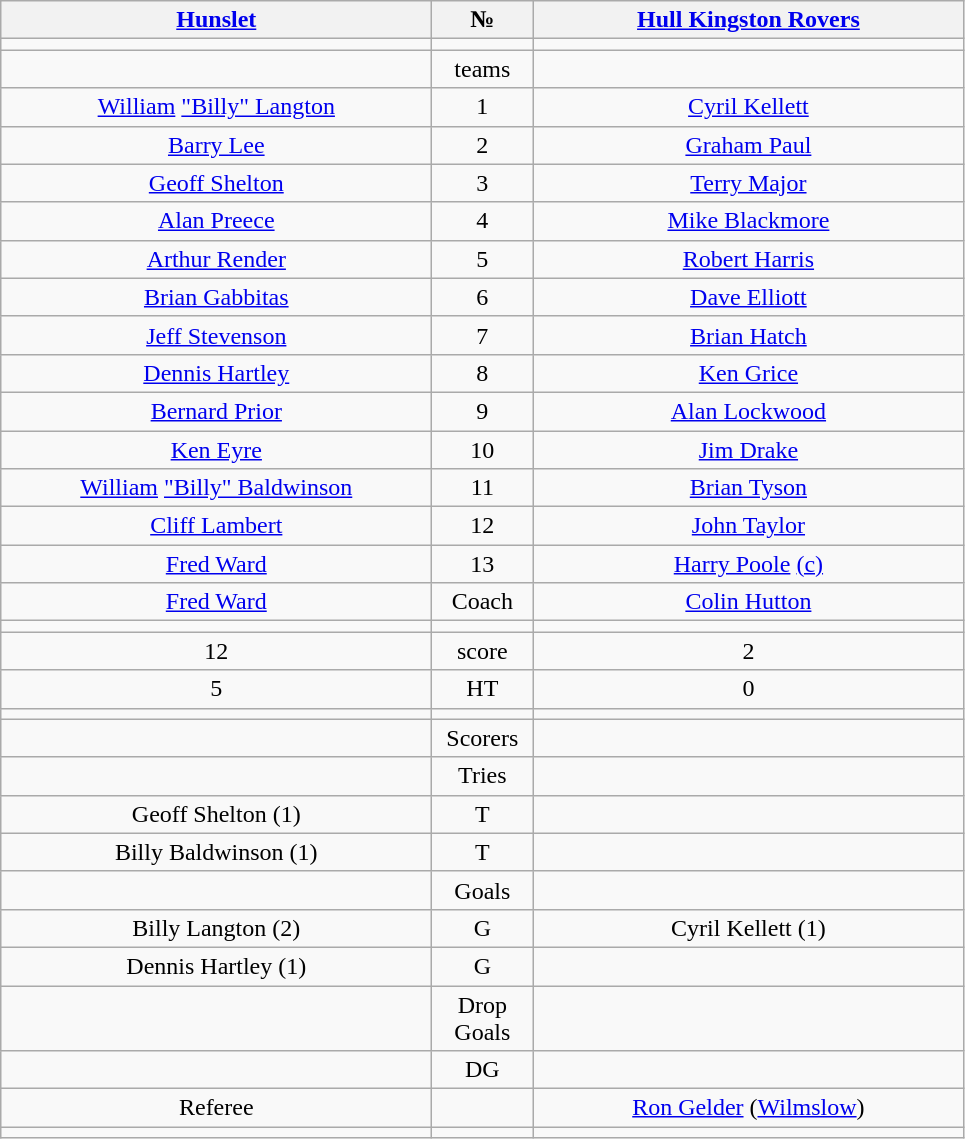<table class="wikitable" style="text-align:center;">
<tr>
<th width=280 abbr=winner><a href='#'>Hunslet</a></th>
<th width=60 abbr="Number">№</th>
<th width=280 abbr=runner-up><a href='#'>Hull Kingston Rovers</a></th>
</tr>
<tr>
<td></td>
<td></td>
<td></td>
</tr>
<tr>
<td></td>
<td>teams</td>
<td></td>
</tr>
<tr>
<td><a href='#'>William</a> <a href='#'>"Billy" Langton</a></td>
<td>1</td>
<td><a href='#'>Cyril Kellett</a></td>
</tr>
<tr>
<td><a href='#'>Barry Lee</a></td>
<td>2</td>
<td><a href='#'>Graham Paul</a></td>
</tr>
<tr>
<td><a href='#'>Geoff Shelton</a></td>
<td>3</td>
<td><a href='#'>Terry Major</a></td>
</tr>
<tr>
<td><a href='#'>Alan Preece</a></td>
<td>4</td>
<td><a href='#'>Mike Blackmore</a></td>
</tr>
<tr>
<td><a href='#'>Arthur Render</a></td>
<td>5</td>
<td><a href='#'>Robert Harris</a></td>
</tr>
<tr>
<td><a href='#'>Brian Gabbitas</a></td>
<td>6</td>
<td><a href='#'>Dave Elliott</a></td>
</tr>
<tr>
<td><a href='#'>Jeff Stevenson</a></td>
<td>7</td>
<td><a href='#'>Brian Hatch</a></td>
</tr>
<tr>
<td><a href='#'>Dennis Hartley</a></td>
<td>8</td>
<td><a href='#'>Ken Grice</a></td>
</tr>
<tr>
<td><a href='#'>Bernard Prior</a></td>
<td>9</td>
<td><a href='#'>Alan Lockwood</a></td>
</tr>
<tr>
<td><a href='#'>Ken Eyre</a></td>
<td>10</td>
<td><a href='#'>Jim Drake</a></td>
</tr>
<tr>
<td><a href='#'>William</a> <a href='#'>"Billy" Baldwinson</a></td>
<td>11</td>
<td><a href='#'>Brian Tyson</a></td>
</tr>
<tr>
<td><a href='#'>Cliff Lambert</a></td>
<td>12</td>
<td><a href='#'>John Taylor</a></td>
</tr>
<tr>
<td><a href='#'>Fred Ward</a></td>
<td>13</td>
<td><a href='#'>Harry Poole</a> <a href='#'>(c)</a></td>
</tr>
<tr>
<td><a href='#'>Fred Ward</a></td>
<td>Coach</td>
<td><a href='#'>Colin Hutton</a></td>
</tr>
<tr>
<td></td>
<td></td>
<td></td>
</tr>
<tr>
<td>12</td>
<td>score</td>
<td>2</td>
</tr>
<tr>
<td>5</td>
<td>HT</td>
<td>0</td>
</tr>
<tr>
<td></td>
<td></td>
<td></td>
</tr>
<tr>
<td></td>
<td>Scorers</td>
<td></td>
</tr>
<tr>
<td></td>
<td>Tries</td>
<td></td>
</tr>
<tr>
<td>Geoff Shelton (1)</td>
<td>T</td>
<td></td>
</tr>
<tr>
<td>Billy Baldwinson (1)</td>
<td>T</td>
<td></td>
</tr>
<tr>
<td></td>
<td>Goals</td>
<td></td>
</tr>
<tr>
<td>Billy Langton (2)</td>
<td>G</td>
<td>Cyril Kellett (1)</td>
</tr>
<tr>
<td>Dennis Hartley (1)</td>
<td>G</td>
<td></td>
</tr>
<tr>
<td></td>
<td>Drop Goals</td>
<td></td>
</tr>
<tr>
<td></td>
<td>DG</td>
<td></td>
</tr>
<tr>
<td>Referee</td>
<td></td>
<td><a href='#'>Ron Gelder</a> (<a href='#'>Wilmslow</a>)</td>
</tr>
<tr>
<td></td>
<td></td>
<td></td>
</tr>
</table>
